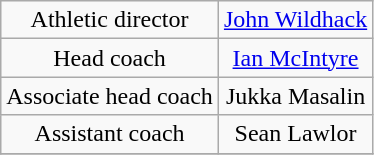<table class="wikitable" style="text-align: center;">
<tr>
<td>Athletic director</td>
<td><a href='#'>John Wildhack</a></td>
</tr>
<tr>
<td>Head coach</td>
<td><a href='#'>Ian McIntyre</a></td>
</tr>
<tr>
<td>Associate head coach</td>
<td>Jukka Masalin</td>
</tr>
<tr>
<td>Assistant coach</td>
<td>Sean Lawlor</td>
</tr>
<tr>
</tr>
</table>
